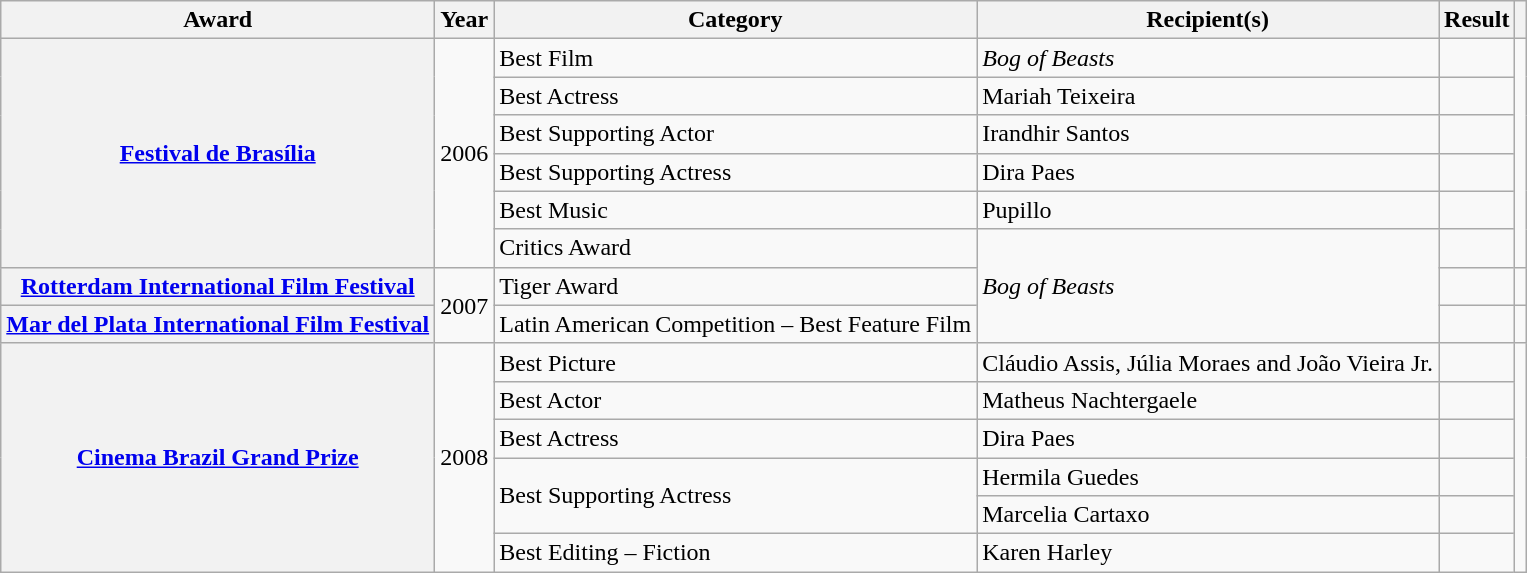<table class="wikitable plainrowheaders">
<tr>
<th scope="col">Award</th>
<th scope="col">Year</th>
<th scope="col">Category</th>
<th scope="col">Recipient(s)</th>
<th scope="col">Result</th>
<th scope="col"></th>
</tr>
<tr>
<th scope="row" rowspan="6"><a href='#'>Festival de Brasília</a></th>
<td rowspan="6">2006</td>
<td>Best Film</td>
<td><em>Bog of Beasts</em></td>
<td></td>
<td rowspan="6"></td>
</tr>
<tr>
<td>Best Actress</td>
<td>Mariah Teixeira</td>
<td></td>
</tr>
<tr>
<td>Best Supporting Actor</td>
<td>Irandhir Santos</td>
<td></td>
</tr>
<tr>
<td>Best Supporting Actress</td>
<td>Dira Paes</td>
<td></td>
</tr>
<tr>
<td>Best Music</td>
<td>Pupillo</td>
<td></td>
</tr>
<tr>
<td>Critics Award</td>
<td rowspan="3"><em>Bog of Beasts</em></td>
<td></td>
</tr>
<tr>
<th scope="row"><a href='#'>Rotterdam International Film Festival</a></th>
<td rowspan="2">2007</td>
<td>Tiger Award</td>
<td></td>
<td></td>
</tr>
<tr>
<th scope="row"><a href='#'>Mar del Plata International Film Festival</a></th>
<td>Latin American Competition – Best Feature Film</td>
<td></td>
<td></td>
</tr>
<tr>
<th scope="row" rowspan="6"><a href='#'>Cinema Brazil Grand Prize</a></th>
<td rowspan="6">2008</td>
<td>Best Picture</td>
<td>Cláudio Assis, Júlia Moraes and João Vieira Jr.</td>
<td></td>
<td rowspan="6"></td>
</tr>
<tr>
<td>Best Actor</td>
<td>Matheus Nachtergaele</td>
<td></td>
</tr>
<tr>
<td>Best Actress</td>
<td>Dira Paes</td>
<td></td>
</tr>
<tr>
<td rowspan="2">Best Supporting Actress</td>
<td>Hermila Guedes</td>
<td></td>
</tr>
<tr>
<td>Marcelia Cartaxo</td>
<td></td>
</tr>
<tr>
<td>Best Editing – Fiction</td>
<td>Karen Harley</td>
<td></td>
</tr>
</table>
